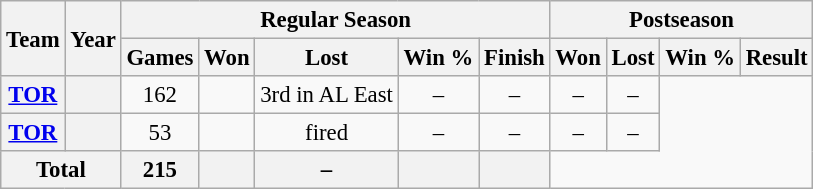<table class="wikitable" style="font-size: 95%; text-align:center;">
<tr>
<th rowspan="2">Team</th>
<th rowspan="2">Year</th>
<th colspan="5">Regular Season</th>
<th colspan="4">Postseason</th>
</tr>
<tr>
<th>Games</th>
<th>Won</th>
<th>Lost</th>
<th>Win %</th>
<th>Finish</th>
<th>Won</th>
<th>Lost</th>
<th>Win %</th>
<th>Result</th>
</tr>
<tr>
<th><a href='#'>TOR</a></th>
<th></th>
<td>162</td>
<td></td>
<td>3rd in AL East</td>
<td>–</td>
<td>–</td>
<td>–</td>
<td>–</td>
</tr>
<tr>
<th><a href='#'>TOR</a></th>
<th></th>
<td>53</td>
<td></td>
<td>fired</td>
<td>–</td>
<td>–</td>
<td>–</td>
<td>–</td>
</tr>
<tr>
<th colspan="2">Total</th>
<th>215</th>
<th></th>
<th>–</th>
<th></th>
<th></th>
</tr>
</table>
